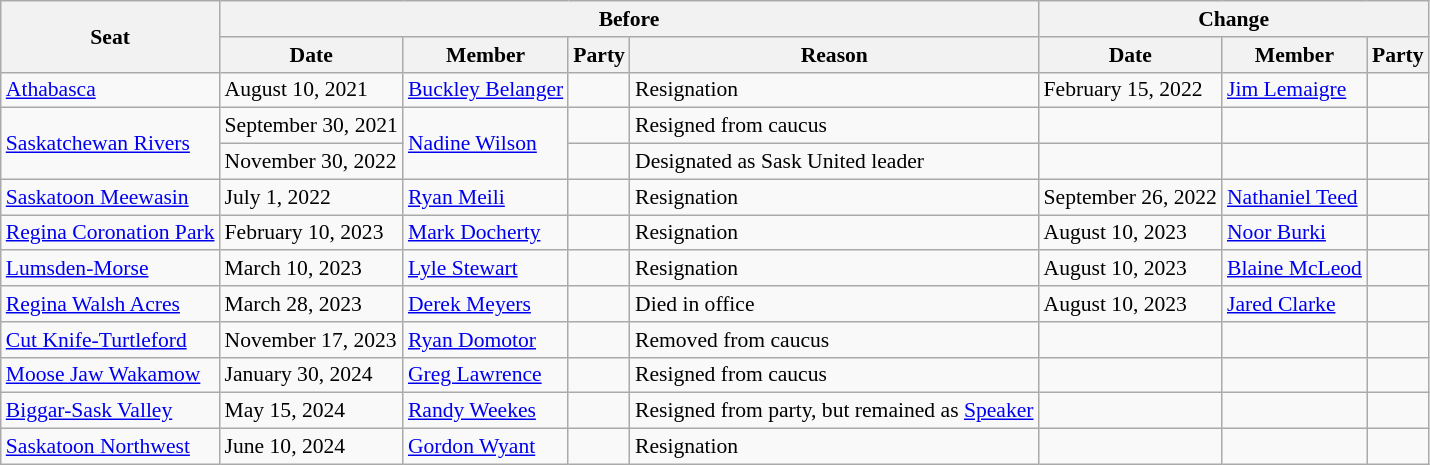<table class="wikitable"  style="font-size:90%">
<tr>
<th rowspan="2">Seat</th>
<th colspan="4">Before</th>
<th colspan="3">Change</th>
</tr>
<tr>
<th>Date</th>
<th>Member</th>
<th>Party</th>
<th>Reason</th>
<th>Date</th>
<th>Member</th>
<th>Party</th>
</tr>
<tr>
<td><a href='#'>Athabasca</a></td>
<td>August 10, 2021</td>
<td><a href='#'>Buckley Belanger</a></td>
<td></td>
<td>Resignation</td>
<td>February 15, 2022</td>
<td><a href='#'>Jim Lemaigre</a></td>
<td></td>
</tr>
<tr>
<td rowspan="2"><a href='#'>Saskatchewan Rivers</a></td>
<td>September 30, 2021</td>
<td rowspan="2"><a href='#'>Nadine Wilson</a></td>
<td></td>
<td>Resigned from caucus</td>
<td></td>
<td></td>
<td></td>
</tr>
<tr>
<td>November 30, 2022</td>
<td></td>
<td>Designated as Sask United leader</td>
<td></td>
<td></td>
<td></td>
</tr>
<tr>
<td><a href='#'>Saskatoon Meewasin</a></td>
<td>July 1, 2022</td>
<td><a href='#'>Ryan Meili</a></td>
<td></td>
<td>Resignation</td>
<td>September 26, 2022</td>
<td><a href='#'>Nathaniel Teed</a></td>
<td></td>
</tr>
<tr>
<td><a href='#'>Regina Coronation Park</a></td>
<td>February 10, 2023</td>
<td><a href='#'>Mark Docherty</a></td>
<td></td>
<td>Resignation</td>
<td>August 10, 2023</td>
<td><a href='#'>Noor Burki</a></td>
<td></td>
</tr>
<tr>
<td><a href='#'>Lumsden-Morse</a></td>
<td>March 10, 2023</td>
<td><a href='#'>Lyle Stewart</a></td>
<td></td>
<td>Resignation</td>
<td>August 10, 2023</td>
<td><a href='#'>Blaine McLeod</a></td>
<td></td>
</tr>
<tr>
<td><a href='#'>Regina Walsh Acres</a></td>
<td>March 28, 2023</td>
<td><a href='#'>Derek Meyers</a></td>
<td></td>
<td>Died in office</td>
<td>August 10, 2023</td>
<td><a href='#'>Jared Clarke</a></td>
<td></td>
</tr>
<tr>
<td><a href='#'>Cut Knife-Turtleford</a></td>
<td>November 17, 2023</td>
<td><a href='#'>Ryan Domotor</a></td>
<td></td>
<td>Removed from caucus</td>
<td></td>
<td></td>
<td></td>
</tr>
<tr>
<td><a href='#'>Moose Jaw Wakamow</a></td>
<td>January 30, 2024</td>
<td><a href='#'>Greg Lawrence</a></td>
<td></td>
<td>Resigned from caucus</td>
<td></td>
<td></td>
<td></td>
</tr>
<tr>
<td><a href='#'>Biggar-Sask Valley</a></td>
<td>May 15, 2024</td>
<td><a href='#'>Randy Weekes</a></td>
<td></td>
<td>Resigned from party, but remained as <a href='#'>Speaker</a></td>
<td></td>
<td></td>
<td></td>
</tr>
<tr>
<td><a href='#'>Saskatoon Northwest</a></td>
<td>June 10, 2024</td>
<td><a href='#'>Gordon Wyant</a></td>
<td></td>
<td>Resignation</td>
<td></td>
<td></td>
<td></td>
</tr>
</table>
